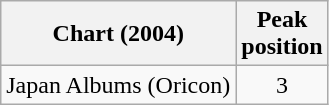<table class="wikitable sortable" border="1">
<tr>
<th scope="col">Chart (2004)</th>
<th scope="col">Peak<br>position</th>
</tr>
<tr>
<td>Japan Albums (Oricon)</td>
<td style="text-align:center;">3</td>
</tr>
</table>
